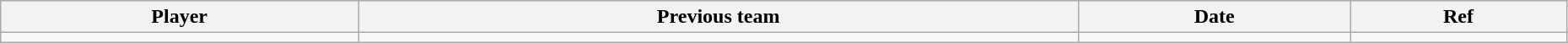<table class="wikitable" width=98%>
<tr style="background:#ddd;">
<th>Player</th>
<th>Previous team</th>
<th>Date</th>
<th>Ref</th>
</tr>
<tr>
<td></td>
<td></td>
<td></td>
<td></td>
</tr>
</table>
